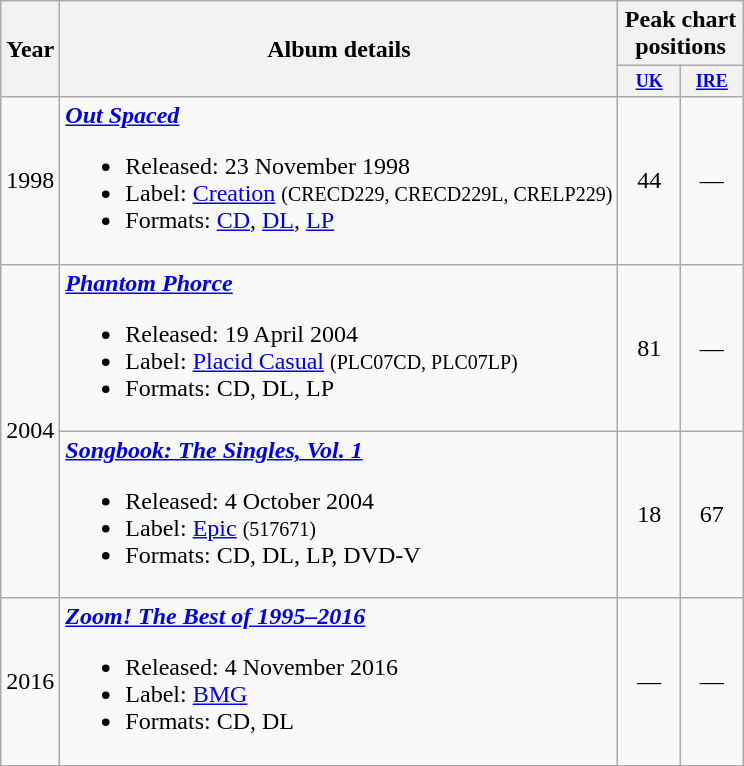<table class="wikitable" border="1">
<tr>
<th rowspan="2">Year</th>
<th rowspan="2">Album details</th>
<th colspan="2">Peak chart positions</th>
</tr>
<tr>
<th style="width:3em;font-size:75%;"><a href='#'>UK</a><br></th>
<th style="width:3em;font-size:75%;"><a href='#'>IRE</a><br></th>
</tr>
<tr>
<td>1998</td>
<td><strong><em><a href='#'>Out Spaced</a></em></strong><br><ul><li>Released: 23 November 1998</li><li>Label: <a href='#'>Creation</a> <small>(CRECD229, CRECD229L, CRELP229)</small></li><li>Formats: <a href='#'>CD</a>, <a href='#'>DL</a>, <a href='#'>LP</a></li></ul></td>
<td align="center">44</td>
<td align="center">—</td>
</tr>
<tr>
<td rowspan="2">2004</td>
<td><strong><em><a href='#'>Phantom Phorce</a></em></strong><br><ul><li>Released: 19 April 2004</li><li>Label: <a href='#'>Placid Casual</a> <small>(PLC07CD, PLC07LP)</small></li><li>Formats: CD, DL, LP</li></ul></td>
<td align="center">81</td>
<td align="center">—</td>
</tr>
<tr>
<td><strong><em><a href='#'>Songbook: The Singles, Vol. 1</a></em></strong><br><ul><li>Released: 4 October 2004</li><li>Label: <a href='#'>Epic</a> <small>(517671)</small></li><li>Formats: CD, DL, LP, DVD-V</li></ul></td>
<td align="center">18</td>
<td align="center">67</td>
</tr>
<tr>
<td>2016</td>
<td><strong><em><a href='#'>Zoom! The Best of 1995–2016</a></em></strong><br><ul><li>Released: 4 November 2016</li><li>Label: <a href='#'>BMG</a></li><li>Formats: CD, DL</li></ul></td>
<td align="center">—</td>
<td align="center">—</td>
</tr>
<tr>
</tr>
</table>
